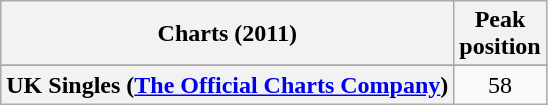<table class="wikitable plainrowheaders sortable">
<tr>
<th>Charts (2011)</th>
<th>Peak<br>position</th>
</tr>
<tr>
</tr>
<tr>
</tr>
<tr>
</tr>
<tr>
<th scope="row">UK Singles (<a href='#'>The Official Charts Company</a>)</th>
<td align=center>58</td>
</tr>
</table>
